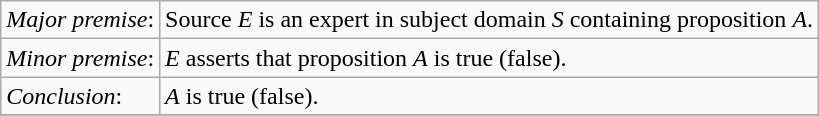<table class="wikitable">
<tr>
<td><em>Major premise</em>:</td>
<td>Source <em>E</em> is an expert in subject domain <em>S</em> containing proposition <em>A</em>.</td>
</tr>
<tr>
<td><em>Minor premise</em>:</td>
<td><em>E</em> asserts that proposition <em>A</em> is true (false).</td>
</tr>
<tr>
<td><em>Conclusion</em>:</td>
<td><em>A</em> is true (false).</td>
</tr>
<tr>
</tr>
</table>
